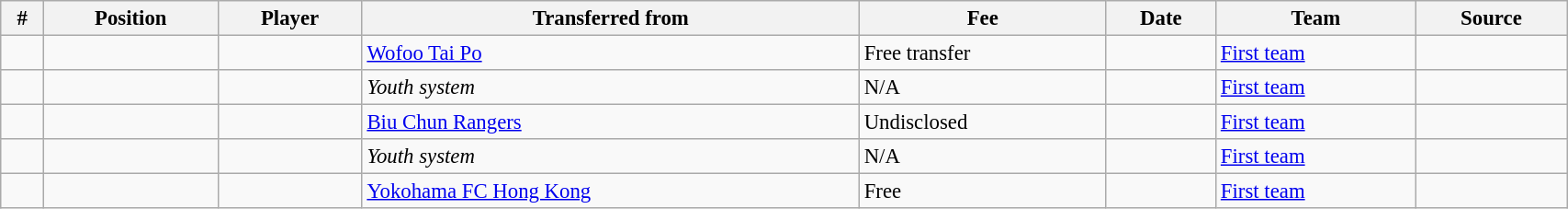<table class="wikitable sortable" style="width:90%; text-align:center; font-size:95%; text-align:left;">
<tr>
<th><strong>#</strong></th>
<th><strong>Position </strong></th>
<th><strong>Player </strong></th>
<th><strong>Transferred from</strong></th>
<th><strong>Fee </strong></th>
<th><strong>Date</strong></th>
<th><strong>Team</strong></th>
<th><strong>Source</strong></th>
</tr>
<tr>
<td></td>
<td></td>
<td></td>
<td> <a href='#'>Wofoo Tai Po</a></td>
<td>Free transfer</td>
<td></td>
<td><a href='#'>First team</a></td>
<td></td>
</tr>
<tr>
<td></td>
<td></td>
<td></td>
<td><em>Youth system</em></td>
<td>N/A</td>
<td></td>
<td><a href='#'>First team</a></td>
<td></td>
</tr>
<tr>
<td></td>
<td></td>
<td></td>
<td> <a href='#'>Biu Chun Rangers</a></td>
<td>Undisclosed</td>
<td></td>
<td><a href='#'>First team</a></td>
<td></td>
</tr>
<tr>
<td></td>
<td></td>
<td></td>
<td><em>Youth system</em></td>
<td>N/A</td>
<td></td>
<td><a href='#'>First team</a></td>
<td></td>
</tr>
<tr>
<td></td>
<td></td>
<td></td>
<td> <a href='#'>Yokohama FC Hong Kong</a></td>
<td>Free</td>
<td></td>
<td><a href='#'>First team</a></td>
<td></td>
</tr>
</table>
